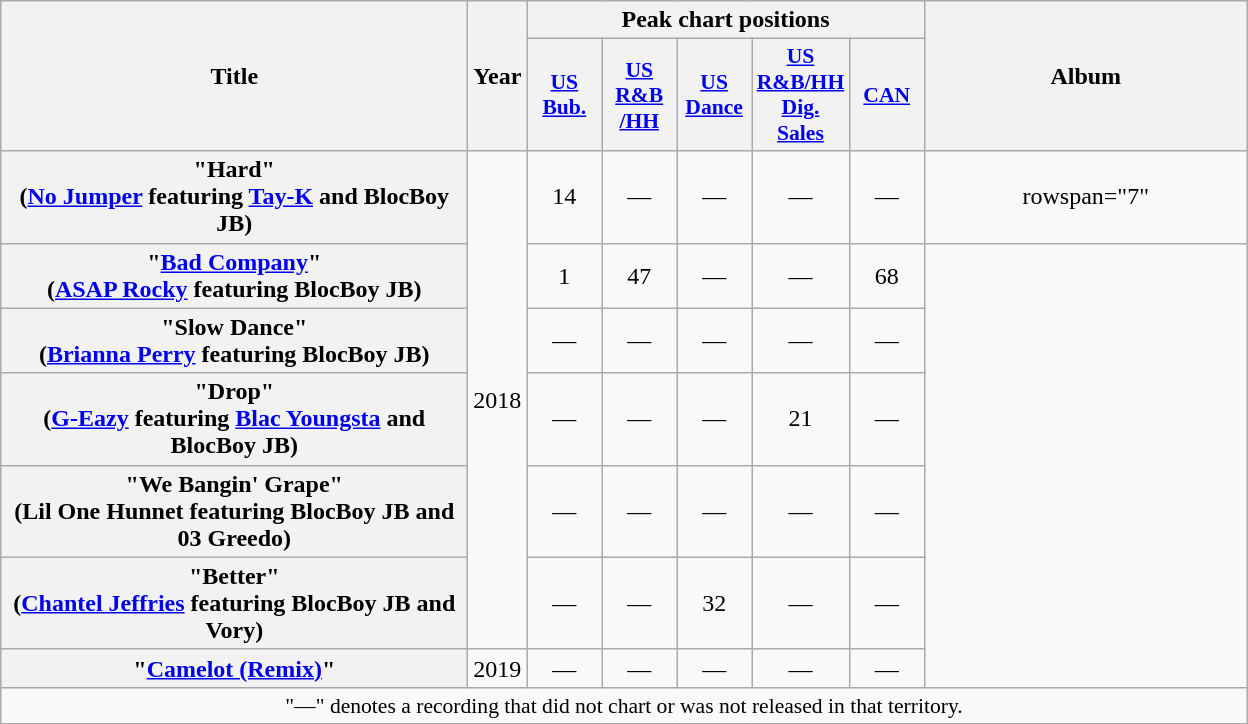<table class="wikitable plainrowheaders" style="text-align:center;" border="1">
<tr>
<th scope="col" rowspan="2" style="width:19em;">Title</th>
<th scope="col" rowspan="2" style="width:1em;">Year</th>
<th scope="col" colspan="5">Peak chart positions</th>
<th scope="col" rowspan="2" style="width:13em;">Album</th>
</tr>
<tr>
<th scope="col" style="width:3em;font-size:90%;"><a href='#'>US<br>Bub.</a><br></th>
<th scope="col" style="width:3em;font-size:90%;"><a href='#'>US<br>R&B<br>/HH</a><br></th>
<th scope="col" style="width:3em;font-size:90%;"><a href='#'>US</a><br><a href='#'>Dance</a><br></th>
<th scope="col" style="width:3em;font-size:90%;"><a href='#'>US</a><br><a href='#'>R&B/HH</a><br><a href='#'>Dig.</a><br><a href='#'>Sales</a><br></th>
<th scope="col" style="width:3em;font-size:90%;"><a href='#'>CAN</a><br></th>
</tr>
<tr>
<th scope="row">"Hard"<br><span>(<a href='#'>No Jumper</a> featuring <a href='#'>Tay-K</a> and BlocBoy JB)</span></th>
<td rowspan="6">2018</td>
<td>14</td>
<td>—</td>
<td>—</td>
<td>—</td>
<td>—</td>
<td>rowspan="7" </td>
</tr>
<tr>
<th scope="row">"<a href='#'>Bad Company</a>"<br><span>(<a href='#'>ASAP Rocky</a> featuring BlocBoy JB)</span></th>
<td>1</td>
<td>47</td>
<td>—</td>
<td>—</td>
<td>68</td>
</tr>
<tr>
<th scope="row">"Slow Dance"<br><span>(<a href='#'>Brianna Perry</a> featuring BlocBoy JB)</span></th>
<td>—</td>
<td>—</td>
<td>—</td>
<td>—</td>
<td>—</td>
</tr>
<tr>
<th scope="row">"Drop"<br><span>(<a href='#'>G-Eazy</a> featuring <a href='#'>Blac Youngsta</a> and BlocBoy JB)</span></th>
<td>—</td>
<td>—</td>
<td>—</td>
<td>21</td>
<td>—</td>
</tr>
<tr>
<th scope="row">"We Bangin' Grape"<br><span>(Lil One Hunnet featuring BlocBoy JB and 03 Greedo)</span></th>
<td>—</td>
<td>—</td>
<td>—</td>
<td>—</td>
<td>—</td>
</tr>
<tr>
<th scope="row">"Better"<br><span>(<a href='#'>Chantel Jeffries</a> featuring BlocBoy JB and Vory)</span></th>
<td>—</td>
<td>—</td>
<td>32</td>
<td>—</td>
<td>—</td>
</tr>
<tr>
<th scope="row">"<a href='#'>Camelot (Remix)</a>"<br></th>
<td>2019</td>
<td>—</td>
<td>—</td>
<td>—</td>
<td>—</td>
<td>—</td>
</tr>
<tr>
<td colspan="15" style="font-size:90%">"—" denotes a recording that did not chart or was not released in that territory.</td>
</tr>
</table>
